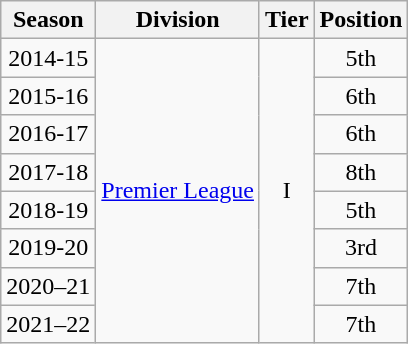<table class="wikitable">
<tr>
<th>Season</th>
<th>Division</th>
<th>Tier</th>
<th>Position</th>
</tr>
<tr align="center">
<td>2014-15</td>
<td rowspan=8 align="center"><a href='#'>Premier League</a></td>
<td rowspan=8 align="center">I</td>
<td>5th</td>
</tr>
<tr align="center">
<td>2015-16</td>
<td>6th</td>
</tr>
<tr align="center">
<td>2016-17</td>
<td>6th</td>
</tr>
<tr align="center">
<td>2017-18</td>
<td>8th</td>
</tr>
<tr align="center">
<td>2018-19</td>
<td>5th</td>
</tr>
<tr align="center">
<td>2019-20</td>
<td>3rd</td>
</tr>
<tr align="center">
<td>2020–21</td>
<td>7th</td>
</tr>
<tr align="center">
<td>2021–22</td>
<td>7th</td>
</tr>
</table>
